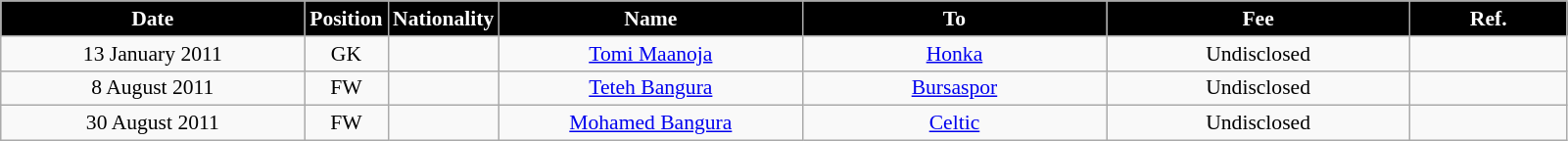<table class="wikitable"  style="text-align:center; font-size:90%; ">
<tr>
<th style="background:#000000; color:white; width:200px;">Date</th>
<th style="background:#000000; color:white; width:50px;">Position</th>
<th style="background:#000000; color:white; width:50px;">Nationality</th>
<th style="background:#000000; color:white; width:200px;">Name</th>
<th style="background:#000000; color:white; width:200px;">To</th>
<th style="background:#000000; color:white; width:200px;">Fee</th>
<th style="background:#000000; color:white; width:100px;">Ref.</th>
</tr>
<tr>
<td>13 January 2011</td>
<td>GK</td>
<td></td>
<td><a href='#'>Tomi Maanoja</a></td>
<td><a href='#'>Honka</a></td>
<td>Undisclosed</td>
<td></td>
</tr>
<tr>
<td>8 August 2011</td>
<td>FW</td>
<td></td>
<td><a href='#'>Teteh Bangura</a></td>
<td><a href='#'>Bursaspor</a></td>
<td>Undisclosed</td>
<td></td>
</tr>
<tr>
<td>30 August 2011</td>
<td>FW</td>
<td></td>
<td><a href='#'>Mohamed Bangura</a></td>
<td><a href='#'>Celtic</a></td>
<td>Undisclosed</td>
<td></td>
</tr>
</table>
